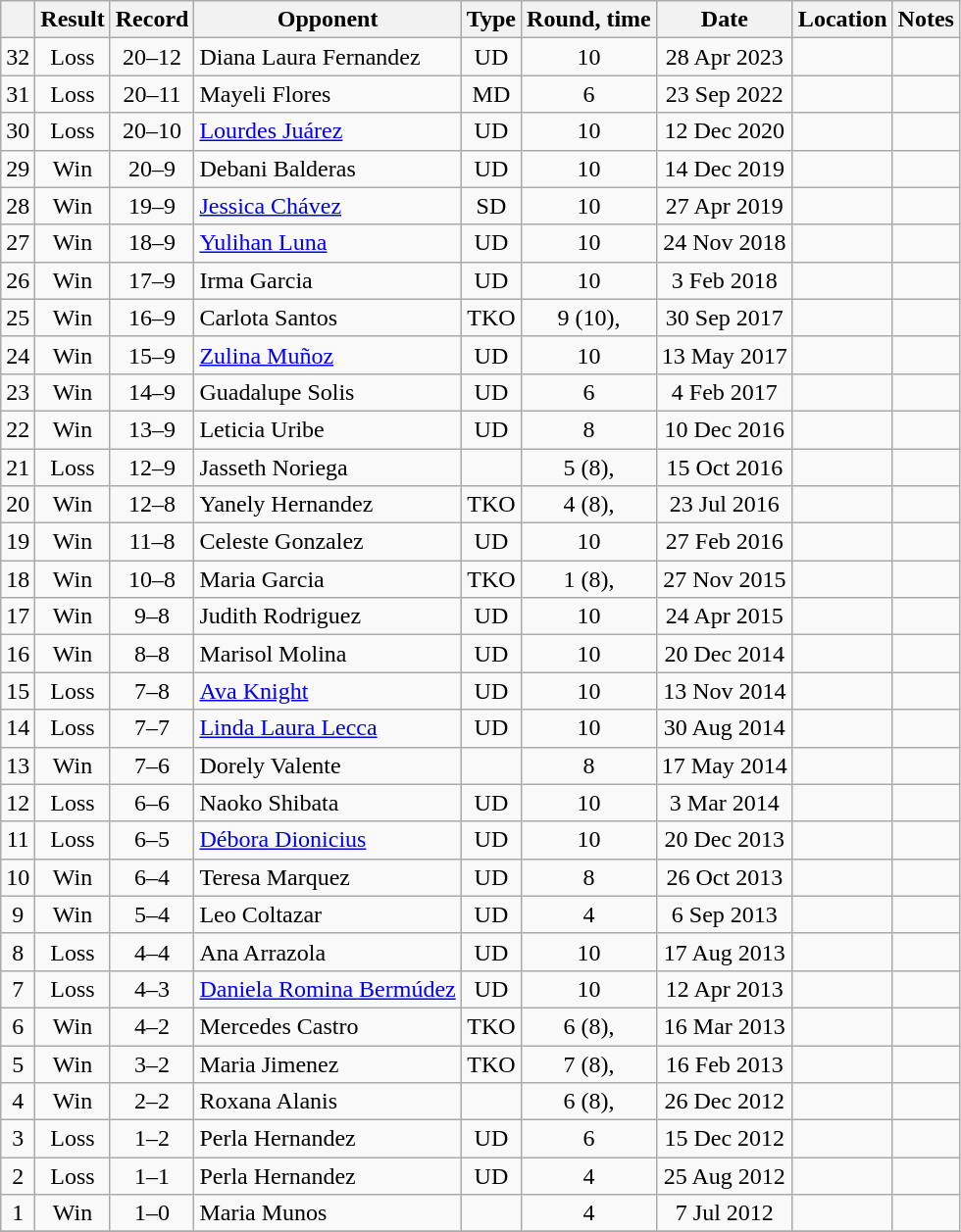<table class="wikitable" style="text-align:center">
<tr>
<th></th>
<th>Result</th>
<th>Record</th>
<th>Opponent</th>
<th>Type</th>
<th>Round, time</th>
<th>Date</th>
<th>Location</th>
<th>Notes</th>
</tr>
<tr>
<td>32</td>
<td>Loss</td>
<td>20–12</td>
<td align=left> Diana Laura Fernandez</td>
<td>UD</td>
<td>10</td>
<td>28 Apr 2023</td>
<td align=left></td>
<td></td>
</tr>
<tr>
<td>31</td>
<td>Loss</td>
<td>20–11</td>
<td align=left> Mayeli Flores</td>
<td>MD</td>
<td>6</td>
<td>23 Sep 2022</td>
<td align=left></td>
<td></td>
</tr>
<tr>
<td>30</td>
<td>Loss</td>
<td>20–10</td>
<td align=left> <a href='#'>Lourdes Juárez</a></td>
<td>UD</td>
<td>10</td>
<td>12 Dec 2020</td>
<td align=left></td>
<td align=left></td>
</tr>
<tr>
<td>29</td>
<td>Win</td>
<td>20–9</td>
<td align=left> Debani Balderas</td>
<td>UD</td>
<td>10</td>
<td>14 Dec 2019</td>
<td align=left></td>
<td align=left></td>
</tr>
<tr>
<td>28</td>
<td>Win</td>
<td>19–9</td>
<td align=left> <a href='#'>Jessica Chávez</a></td>
<td>SD</td>
<td>10</td>
<td>27 Apr 2019</td>
<td align=left></td>
<td align=left></td>
</tr>
<tr>
<td>27</td>
<td>Win</td>
<td>18–9</td>
<td align=left> <a href='#'>Yulihan Luna</a></td>
<td>UD</td>
<td>10</td>
<td>24 Nov 2018</td>
<td align=left></td>
<td></td>
</tr>
<tr>
<td>26</td>
<td>Win</td>
<td>17–9</td>
<td align=left> Irma Garcia</td>
<td>UD</td>
<td>10</td>
<td>3 Feb 2018</td>
<td align=left></td>
<td align=left></td>
</tr>
<tr>
<td>25</td>
<td>Win</td>
<td>16–9</td>
<td align=left> Carlota Santos</td>
<td>TKO</td>
<td>9 (10), </td>
<td>30 Sep 2017</td>
<td align=left></td>
<td align=left></td>
</tr>
<tr>
<td>24</td>
<td>Win</td>
<td>15–9</td>
<td align=left> <a href='#'>Zulina Muñoz</a></td>
<td>UD</td>
<td>10</td>
<td>13 May 2017</td>
<td align=left></td>
<td align=left></td>
</tr>
<tr>
<td>23</td>
<td>Win</td>
<td>14–9</td>
<td align=left> Guadalupe Solis</td>
<td>UD</td>
<td>6</td>
<td>4 Feb 2017</td>
<td align=left></td>
<td></td>
</tr>
<tr>
<td>22</td>
<td>Win</td>
<td>13–9</td>
<td align=left> Leticia Uribe</td>
<td>UD</td>
<td>8</td>
<td>10 Dec 2016</td>
<td align=left></td>
<td></td>
</tr>
<tr>
<td>21</td>
<td>Loss</td>
<td>12–9</td>
<td align=left> Jasseth Noriega</td>
<td></td>
<td>5 (8), </td>
<td>15 Oct 2016</td>
<td align=left></td>
<td></td>
</tr>
<tr>
<td>20</td>
<td>Win</td>
<td>12–8</td>
<td align=left> Yanely Hernandez</td>
<td>TKO</td>
<td>4 (8), </td>
<td>23 Jul 2016</td>
<td align=left></td>
<td></td>
</tr>
<tr>
<td>19</td>
<td>Win</td>
<td>11–8</td>
<td align=left> Celeste Gonzalez</td>
<td>UD</td>
<td>10</td>
<td>27 Feb 2016</td>
<td align=left></td>
<td align=left></td>
</tr>
<tr>
<td>18</td>
<td>Win</td>
<td>10–8</td>
<td align=left> Maria Garcia</td>
<td>TKO</td>
<td>1 (8), </td>
<td>27 Nov 2015</td>
<td align=left></td>
<td></td>
</tr>
<tr>
<td>17</td>
<td>Win</td>
<td>9–8</td>
<td align=left> Judith Rodriguez</td>
<td>UD</td>
<td>10</td>
<td>24 Apr 2015</td>
<td align=left></td>
<td align=left></td>
</tr>
<tr>
<td>16</td>
<td>Win</td>
<td>8–8</td>
<td align=left> Marisol Molina</td>
<td>UD</td>
<td>10</td>
<td>20 Dec 2014</td>
<td align=left></td>
<td></td>
</tr>
<tr>
<td>15</td>
<td>Loss</td>
<td>7–8</td>
<td align=left> <a href='#'>Ava Knight</a></td>
<td>UD</td>
<td>10</td>
<td>13 Nov 2014</td>
<td align=left></td>
<td align=left></td>
</tr>
<tr>
<td>14</td>
<td>Loss</td>
<td>7–7</td>
<td align=left> <a href='#'>Linda Laura Lecca</a></td>
<td>UD</td>
<td>10</td>
<td>30 Aug 2014</td>
<td align=left></td>
<td align=left></td>
</tr>
<tr>
<td>13</td>
<td>Win</td>
<td>7–6</td>
<td align=left> Dorely Valente</td>
<td></td>
<td>8</td>
<td>17 May 2014</td>
<td align=left></td>
<td></td>
</tr>
<tr>
<td>12</td>
<td>Loss</td>
<td>6–6</td>
<td align=left> Naoko Shibata</td>
<td>UD</td>
<td>10</td>
<td>3 Mar 2014</td>
<td align=left></td>
<td align=left></td>
</tr>
<tr>
<td>11</td>
<td>Loss</td>
<td>6–5</td>
<td align=left> <a href='#'>Débora Dionicius</a></td>
<td>UD</td>
<td>10</td>
<td>20 Dec 2013</td>
<td align=left></td>
<td align=left></td>
</tr>
<tr>
<td>10</td>
<td>Win</td>
<td>6–4</td>
<td align=left> Teresa Marquez</td>
<td>UD</td>
<td>8</td>
<td>26 Oct 2013</td>
<td align=left></td>
<td></td>
</tr>
<tr>
<td>9</td>
<td>Win</td>
<td>5–4</td>
<td align=left> Leo Coltazar</td>
<td>UD</td>
<td>4</td>
<td>6 Sep 2013</td>
<td align=left></td>
<td></td>
</tr>
<tr>
<td>8</td>
<td>Loss</td>
<td>4–4</td>
<td align=left> Ana Arrazola</td>
<td>UD</td>
<td>10</td>
<td>17 Aug 2013</td>
<td align=left></td>
<td align=left></td>
</tr>
<tr>
<td>7</td>
<td>Loss</td>
<td>4–3</td>
<td align=left> <a href='#'>Daniela Romina Bermúdez</a></td>
<td>UD</td>
<td>10</td>
<td>12 Apr 2013</td>
<td align=left></td>
<td align=left></td>
</tr>
<tr>
<td>6</td>
<td>Win</td>
<td>4–2</td>
<td align=left> Mercedes Castro</td>
<td>TKO</td>
<td>6 (8), </td>
<td>16 Mar 2013</td>
<td align=left></td>
<td></td>
</tr>
<tr>
<td>5</td>
<td>Win</td>
<td>3–2</td>
<td align=left> Maria Jimenez</td>
<td>TKO</td>
<td>7 (8), </td>
<td>16 Feb 2013</td>
<td align=left></td>
<td></td>
</tr>
<tr>
<td>4</td>
<td>Win</td>
<td>2–2</td>
<td align=left> Roxana Alanis</td>
<td></td>
<td>6 (8), </td>
<td>26 Dec 2012</td>
<td align=left></td>
<td></td>
</tr>
<tr>
<td>3</td>
<td>Loss</td>
<td>1–2</td>
<td align=left> Perla Hernandez</td>
<td>UD</td>
<td>6</td>
<td>15 Dec 2012</td>
<td align=left></td>
<td></td>
</tr>
<tr>
<td>2</td>
<td>Loss</td>
<td>1–1</td>
<td align=left> Perla Hernandez</td>
<td>UD</td>
<td>4</td>
<td>25 Aug 2012</td>
<td align=left></td>
<td></td>
</tr>
<tr>
<td>1</td>
<td>Win</td>
<td>1–0</td>
<td align=left> Maria Munos</td>
<td></td>
<td>4</td>
<td>7 Jul 2012</td>
<td align=left></td>
<td></td>
</tr>
<tr>
</tr>
</table>
